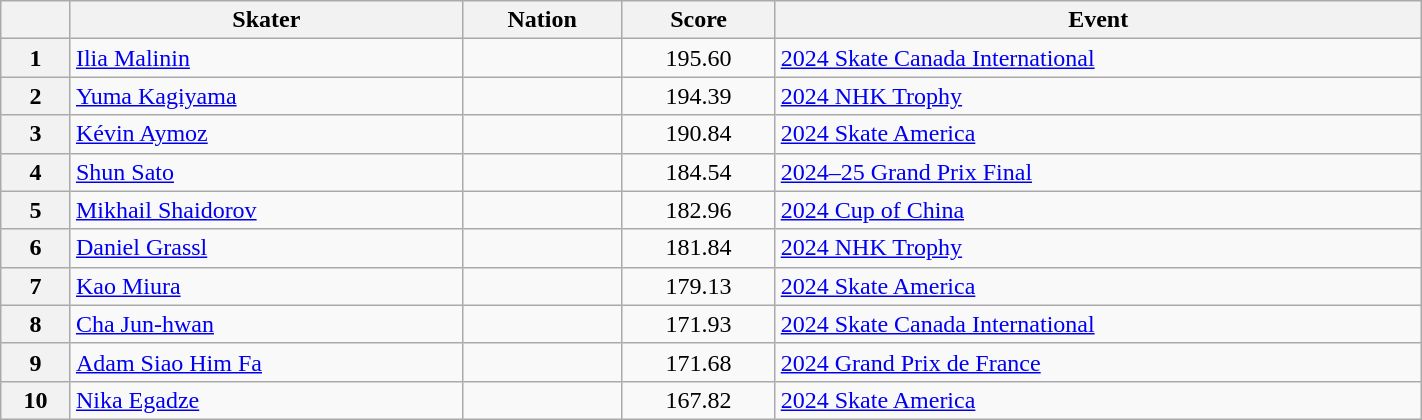<table class="wikitable sortable" style="text-align:left; width:75%">
<tr>
<th scope="col"></th>
<th scope="col">Skater</th>
<th scope="col">Nation</th>
<th scope="col">Score</th>
<th scope="col">Event</th>
</tr>
<tr>
<th scope="row">1</th>
<td><a href='#'>Ilia Malinin</a></td>
<td></td>
<td style="text-align:center">195.60</td>
<td><a href='#'>2024 Skate Canada International</a></td>
</tr>
<tr>
<th scope="row">2</th>
<td><a href='#'>Yuma Kagiyama</a></td>
<td></td>
<td style="text-align:center">194.39</td>
<td><a href='#'>2024 NHK Trophy</a></td>
</tr>
<tr>
<th scope="row">3</th>
<td><a href='#'>Kévin Aymoz</a></td>
<td></td>
<td style="text-align:center">190.84</td>
<td><a href='#'>2024 Skate America</a></td>
</tr>
<tr>
<th scope="row">4</th>
<td><a href='#'>Shun Sato</a></td>
<td></td>
<td style="text-align:center">184.54</td>
<td><a href='#'>2024–25 Grand Prix Final</a></td>
</tr>
<tr>
<th scope="row">5</th>
<td><a href='#'>Mikhail Shaidorov</a></td>
<td></td>
<td style="text-align:center">182.96</td>
<td><a href='#'>2024 Cup of China</a></td>
</tr>
<tr>
<th scope="row">6</th>
<td><a href='#'>Daniel Grassl</a></td>
<td></td>
<td style="text-align:center">181.84</td>
<td><a href='#'>2024 NHK Trophy</a></td>
</tr>
<tr>
<th scope="row">7</th>
<td><a href='#'>Kao Miura</a></td>
<td></td>
<td style="text-align:center">179.13</td>
<td><a href='#'>2024 Skate America</a></td>
</tr>
<tr>
<th scope="row">8</th>
<td><a href='#'>Cha Jun-hwan</a></td>
<td></td>
<td style="text-align:center">171.93</td>
<td><a href='#'>2024 Skate Canada International</a></td>
</tr>
<tr>
<th scope="row">9</th>
<td><a href='#'>Adam Siao Him Fa</a></td>
<td></td>
<td style="text-align:center">171.68</td>
<td><a href='#'>2024 Grand Prix de France</a></td>
</tr>
<tr>
<th scope="row">10</th>
<td><a href='#'>Nika Egadze</a></td>
<td></td>
<td style="text-align:center">167.82</td>
<td><a href='#'>2024 Skate America</a></td>
</tr>
</table>
